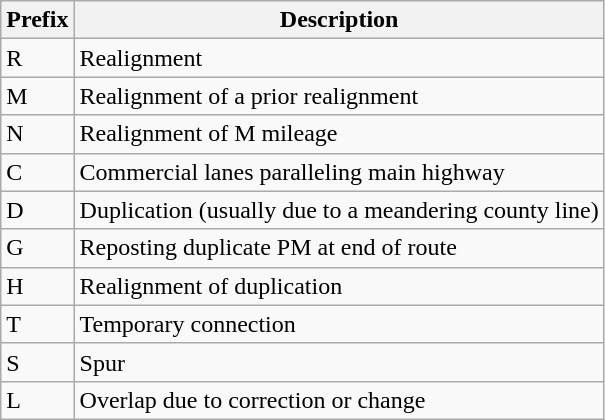<table class=wikitable>
<tr>
<th>Prefix</th>
<th>Description</th>
</tr>
<tr>
<td>R</td>
<td>Realignment</td>
</tr>
<tr>
<td>M</td>
<td>Realignment of a prior realignment</td>
</tr>
<tr>
<td>N</td>
<td>Realignment of M mileage</td>
</tr>
<tr>
<td>C</td>
<td>Commercial lanes paralleling main highway</td>
</tr>
<tr>
<td>D</td>
<td>Duplication (usually due to a meandering county line)</td>
</tr>
<tr>
<td>G</td>
<td>Reposting duplicate PM at end of route</td>
</tr>
<tr>
<td>H</td>
<td>Realignment of duplication</td>
</tr>
<tr>
<td>T</td>
<td>Temporary connection</td>
</tr>
<tr>
<td>S</td>
<td>Spur</td>
</tr>
<tr>
<td>L</td>
<td>Overlap due to correction or change</td>
</tr>
</table>
